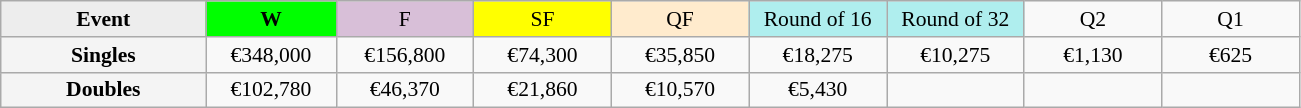<table class=wikitable style=font-size:90%;text-align:center>
<tr>
<td width=130 bgcolor=ededed><strong>Event</strong></td>
<td width=80 bgcolor=lime><strong>W</strong></td>
<td width=85 bgcolor=thistle>F</td>
<td width=85 bgcolor=ffff00>SF</td>
<td width=85 bgcolor=ffebcd>QF</td>
<td width=85 bgcolor=afeeee>Round of 16</td>
<td width=85 bgcolor=afeeee>Round of 32</td>
<td width=85>Q2</td>
<td width=85>Q1</td>
</tr>
<tr>
<th style=background:#f4f4f4>Singles</th>
<td>€348,000</td>
<td>€156,800</td>
<td>€74,300</td>
<td>€35,850</td>
<td>€18,275</td>
<td>€10,275</td>
<td>€1,130</td>
<td>€625</td>
</tr>
<tr>
<th style=background:#f4f4f4>Doubles</th>
<td>€102,780</td>
<td>€46,370</td>
<td>€21,860</td>
<td>€10,570</td>
<td>€5,430</td>
<td></td>
<td></td>
<td></td>
</tr>
</table>
